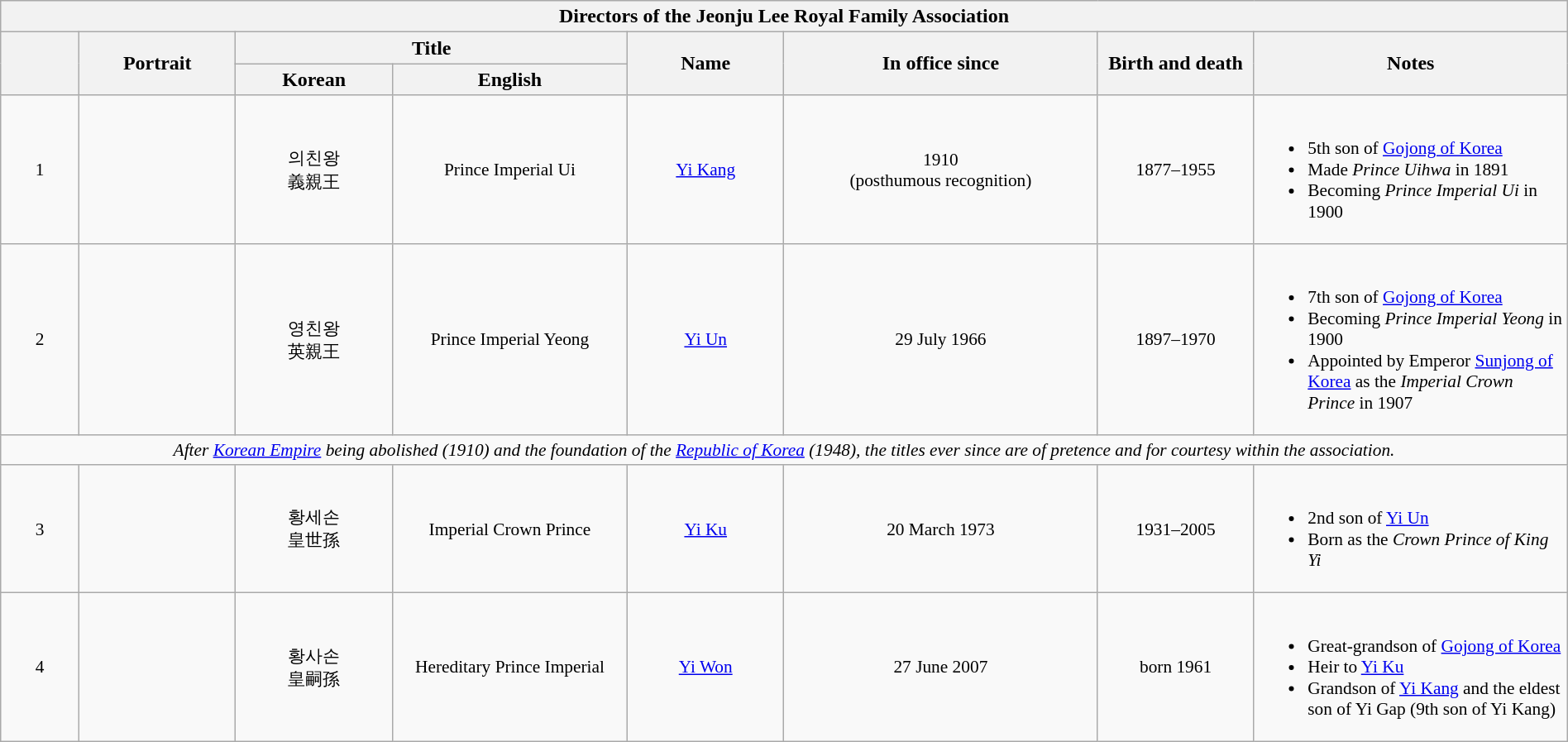<table class="wikitable" style="text-align: center;" width="100%">
<tr>
<th colspan="8">Directors of the Jeonju Lee Royal Family Association</th>
</tr>
<tr>
<th rowspan="2" width="5%"></th>
<th rowspan="2" width="10%">Portrait</th>
<th colspan="2" width="25%">Title</th>
<th rowspan="2" width="10%">Name</th>
<th rowspan="2" width="20%">In office since</th>
<th rowspan="2" width="10%">Birth and death</th>
<th rowspan="2" width="20%">Notes</th>
</tr>
<tr>
<th width="10%">Korean</th>
<th width="15%">English</th>
</tr>
<tr style="font-size:89%;" align="center">
<td>1</td>
<td></td>
<td>의친왕<br>義親王</td>
<td>Prince Imperial Ui</td>
<td><a href='#'>Yi Kang</a></td>
<td>1910<br>(posthumous recognition)</td>
<td>1877–1955</td>
<td align="left"><br><ul><li>5th son of <a href='#'>Gojong of Korea</a></li><li>Made <em>Prince Uihwa</em> in 1891</li><li>Becoming <em>Prince Imperial Ui</em> in 1900</li></ul></td>
</tr>
<tr style="font-size:89%;" align="center">
<td>2</td>
<td></td>
<td>영친왕<br>英親王</td>
<td>Prince Imperial Yeong</td>
<td><a href='#'>Yi Un</a></td>
<td>29 July 1966</td>
<td>1897–1970</td>
<td align="left"><br><ul><li>7th son of <a href='#'>Gojong of Korea</a></li><li>Becoming <em>Prince Imperial Yeong</em> in 1900</li><li>Appointed by Emperor <a href='#'>Sunjong of Korea</a> as the <em>Imperial Crown Prince</em> in 1907</li></ul></td>
</tr>
<tr style="font-size:89%;" align="center">
<td colspan="8"><em>After <a href='#'>Korean Empire</a> being abolished (1910) and the foundation of the <a href='#'>Republic of Korea</a> (1948), the titles ever since are of pretence and for courtesy within the association.</em></td>
</tr>
<tr style="font-size:89%;" align="center">
<td>3</td>
<td></td>
<td>황세손<br>皇世孫</td>
<td>Imperial Crown Prince</td>
<td><a href='#'>Yi Ku</a></td>
<td>20 March 1973</td>
<td>1931–2005</td>
<td align="left"><br><ul><li>2nd son of <a href='#'>Yi Un</a></li><li>Born as the <em>Crown Prince of King Yi</em></li></ul></td>
</tr>
<tr style="font-size:89%;" align="center">
<td>4</td>
<td></td>
<td>황사손<br>皇嗣孫</td>
<td>Hereditary Prince Imperial</td>
<td><a href='#'>Yi Won</a></td>
<td>27 June 2007</td>
<td>born 1961</td>
<td align="left"><br><ul><li>Great-grandson of <a href='#'>Gojong of Korea</a></li><li>Heir to <a href='#'>Yi Ku</a></li><li>Grandson of <a href='#'>Yi Kang</a> and the eldest son of Yi Gap (9th son of Yi Kang)</li></ul></td>
</tr>
</table>
